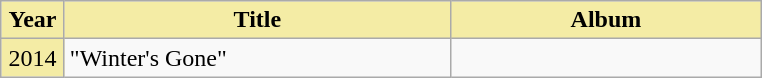<table class="wikitable" style="text-align:center">
<tr>
<th width="35" style="background: #f4eca5">Year</th>
<th width="250" style="background: #f4eca5">Title</th>
<th width="200" style="background: #f4eca5">Album</th>
</tr>
<tr>
<td style="background: #f4eca5">2014</td>
<td align="left">"Winter's Gone"</td>
<td></td>
</tr>
</table>
